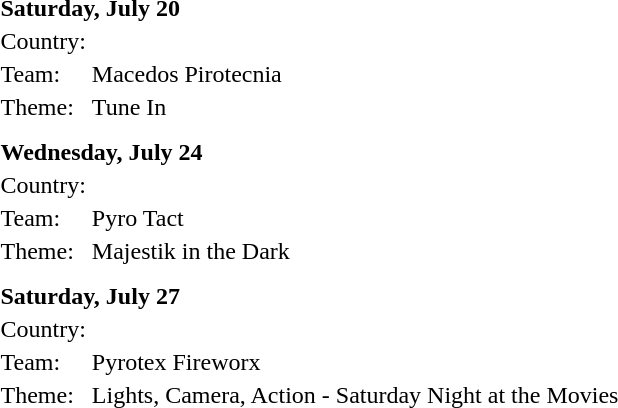<table border="0">
<tr>
<td colspan="2"><strong>Saturday, July 20</strong></td>
</tr>
<tr>
<td>Country:</td>
<td></td>
</tr>
<tr>
<td>Team:</td>
<td>Macedos Pirotecnia</td>
</tr>
<tr>
<td>Theme:</td>
<td>Tune In</td>
</tr>
<tr>
<td colspan="2"></td>
</tr>
<tr>
<td></td>
</tr>
<tr>
<td colspan="2"><strong>Wednesday, July 24</strong></td>
</tr>
<tr>
<td>Country:</td>
<td></td>
</tr>
<tr>
<td>Team:</td>
<td>Pyro Tact</td>
</tr>
<tr>
<td>Theme:</td>
<td>Majestik in the Dark</td>
</tr>
<tr>
<td colspan="2"></td>
</tr>
<tr>
<td></td>
</tr>
<tr>
<td colspan="2"><strong>Saturday, July 27</strong></td>
</tr>
<tr>
<td>Country:</td>
<td></td>
</tr>
<tr>
<td>Team:</td>
<td>Pyrotex Fireworx</td>
</tr>
<tr>
<td>Theme:</td>
<td>Lights, Camera, Action - Saturday Night at the Movies</td>
</tr>
<tr>
<td colspan="2"></td>
</tr>
</table>
